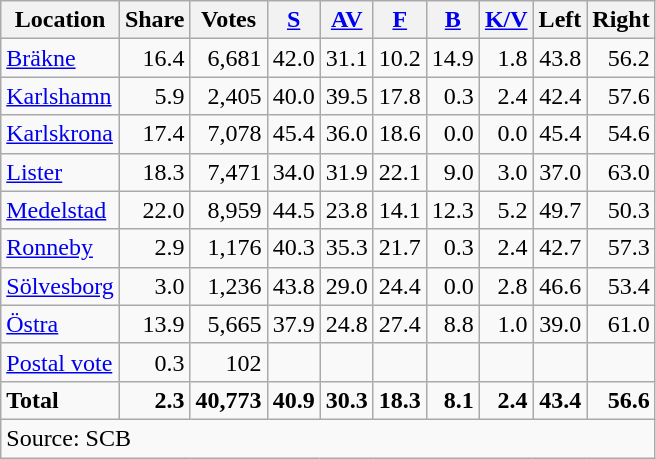<table class="wikitable sortable" style=text-align:right>
<tr>
<th>Location</th>
<th>Share</th>
<th>Votes</th>
<th><a href='#'>S</a></th>
<th><a href='#'>AV</a></th>
<th><a href='#'>F</a></th>
<th><a href='#'>B</a></th>
<th><a href='#'>K/V</a></th>
<th>Left</th>
<th>Right</th>
</tr>
<tr>
<td align=left><a href='#'>Bräkne</a></td>
<td>16.4</td>
<td>6,681</td>
<td>42.0</td>
<td>31.1</td>
<td>10.2</td>
<td>14.9</td>
<td>1.8</td>
<td>43.8</td>
<td>56.2</td>
</tr>
<tr>
<td align=left><a href='#'>Karlshamn</a></td>
<td>5.9</td>
<td>2,405</td>
<td>40.0</td>
<td>39.5</td>
<td>17.8</td>
<td>0.3</td>
<td>2.4</td>
<td>42.4</td>
<td>57.6</td>
</tr>
<tr>
<td align=left><a href='#'>Karlskrona</a></td>
<td>17.4</td>
<td>7,078</td>
<td>45.4</td>
<td>36.0</td>
<td>18.6</td>
<td>0.0</td>
<td>0.0</td>
<td>45.4</td>
<td>54.6</td>
</tr>
<tr>
<td align=left><a href='#'>Lister</a></td>
<td>18.3</td>
<td>7,471</td>
<td>34.0</td>
<td>31.9</td>
<td>22.1</td>
<td>9.0</td>
<td>3.0</td>
<td>37.0</td>
<td>63.0</td>
</tr>
<tr>
<td align=left><a href='#'>Medelstad</a></td>
<td>22.0</td>
<td>8,959</td>
<td>44.5</td>
<td>23.8</td>
<td>14.1</td>
<td>12.3</td>
<td>5.2</td>
<td>49.7</td>
<td>50.3</td>
</tr>
<tr>
<td align=left><a href='#'>Ronneby</a></td>
<td>2.9</td>
<td>1,176</td>
<td>40.3</td>
<td>35.3</td>
<td>21.7</td>
<td>0.3</td>
<td>2.4</td>
<td>42.7</td>
<td>57.3</td>
</tr>
<tr>
<td align=left><a href='#'>Sölvesborg</a></td>
<td>3.0</td>
<td>1,236</td>
<td>43.8</td>
<td>29.0</td>
<td>24.4</td>
<td>0.0</td>
<td>2.8</td>
<td>46.6</td>
<td>53.4</td>
</tr>
<tr>
<td align=left><a href='#'>Östra</a></td>
<td>13.9</td>
<td>5,665</td>
<td>37.9</td>
<td>24.8</td>
<td>27.4</td>
<td>8.8</td>
<td>1.0</td>
<td>39.0</td>
<td>61.0</td>
</tr>
<tr>
<td align=left><a href='#'>Postal vote</a></td>
<td>0.3</td>
<td>102</td>
<td></td>
<td></td>
<td></td>
<td></td>
<td></td>
<td></td>
<td></td>
</tr>
<tr>
<td align=left><strong>Total</strong></td>
<td><strong>2.3</strong></td>
<td><strong>40,773</strong></td>
<td><strong>40.9</strong></td>
<td><strong>30.3</strong></td>
<td><strong>18.3</strong></td>
<td><strong>8.1</strong></td>
<td><strong>2.4</strong></td>
<td><strong>43.4</strong></td>
<td><strong>56.6</strong></td>
</tr>
<tr>
<td align=left colspan=10>Source: SCB </td>
</tr>
</table>
